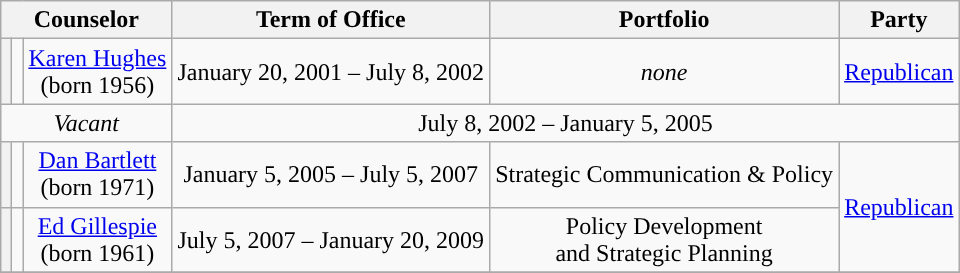<table class="wikitable sortable" style="text-align:center">
<tr>
<th colspan="3">Counselor</th>
<th>Term of Office</th>
<th>Portfolio</th>
<th>Party</th>
</tr>
<tr>
<th style="background:"></th>
<td></td>
<td><a href='#'>Karen Hughes</a><br>(born 1956)</td>
<td>January 20, 2001 – July 8, 2002</td>
<td><em>none</em></td>
<td><a href='#'>Republican</a></td>
</tr>
<tr>
<td colspan=3><em>Vacant</em></td>
<td colspan=3>July 8, 2002 – January 5, 2005</td>
</tr>
<tr>
<th style="background:"></th>
<td></td>
<td><a href='#'>Dan Bartlett</a><br>(born 1971)</td>
<td>January 5, 2005 – July 5, 2007</td>
<td>Strategic Communication & Policy</td>
<td rowspan="2"><a href='#'>Republican</a></td>
</tr>
<tr>
<th style="background:"></th>
<td></td>
<td><a href='#'>Ed Gillespie</a><br>(born 1961)</td>
<td>July 5, 2007 – January 20, 2009</td>
<td>Policy Development<br>and Strategic Planning</td>
</tr>
<tr>
</tr>
</table>
